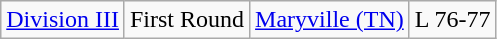<table class="wikitable">
<tr>
<td rowspan="1"><a href='#'>Division III</a></td>
<td>First Round</td>
<td><a href='#'>Maryville (TN)</a></td>
<td>L 76-77</td>
</tr>
</table>
